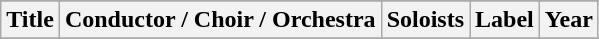<table class="wikitable sortable plainrowheaders" style="margin-right: 0;">
<tr>
</tr>
<tr>
<th scope="col">Title</th>
<th scope="col">Conductor / Choir / Orchestra</th>
<th scope="col">Soloists</th>
<th scope="col">Label</th>
<th scope="col">Year</th>
</tr>
<tr>
</tr>
</table>
